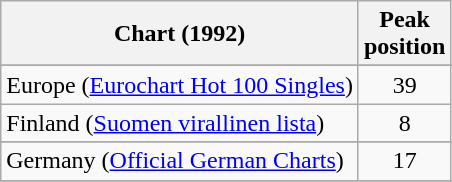<table class="wikitable sortable">
<tr>
<th>Chart (1992)</th>
<th>Peak<br>position</th>
</tr>
<tr>
</tr>
<tr>
<td>Europe (<a href='#'>Eurochart Hot 100 Singles</a>)</td>
<td align="center">39</td>
</tr>
<tr>
<td align="left">Finland (<a href='#'>Suomen virallinen lista</a>)</td>
<td align="center">8</td>
</tr>
<tr>
</tr>
<tr>
<td>Germany (<a href='#'>Official German Charts</a>)</td>
<td align="center">17</td>
</tr>
<tr>
</tr>
<tr>
</tr>
<tr>
</tr>
<tr>
</tr>
<tr>
</tr>
</table>
